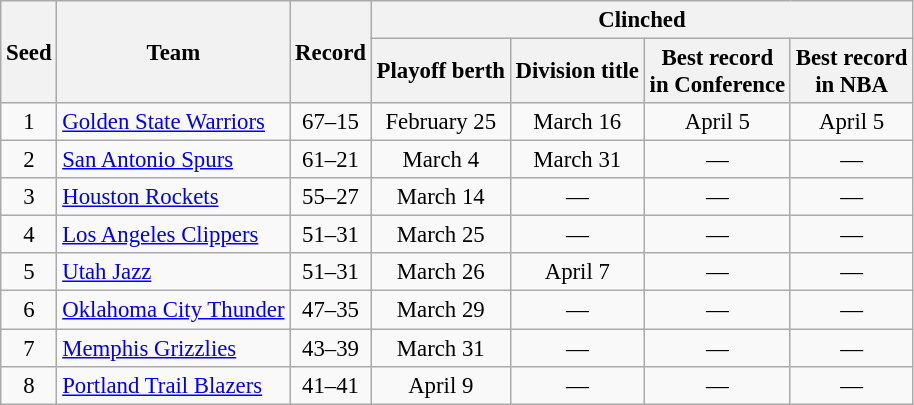<table class="wikitable"  style="font-size:95%; text-align:center">
<tr>
<th rowspan=2>Seed</th>
<th rowspan=2>Team</th>
<th rowspan=2>Record</th>
<th colspan=4>Clinched</th>
</tr>
<tr>
<th>Playoff berth</th>
<th>Division title</th>
<th>Best record<br> in Conference</th>
<th>Best record<br> in NBA</th>
</tr>
<tr>
<td>1</td>
<td align=left><a href='#'>Golden State Warriors</a></td>
<td>67–15</td>
<td>February 25</td>
<td>March 16</td>
<td>April 5</td>
<td>April 5</td>
</tr>
<tr>
<td>2</td>
<td align=left><a href='#'>San Antonio Spurs</a></td>
<td>61–21</td>
<td>March 4</td>
<td>March 31</td>
<td>—</td>
<td>—</td>
</tr>
<tr>
<td>3</td>
<td align=left><a href='#'>Houston Rockets</a></td>
<td>55–27</td>
<td>March 14</td>
<td>—</td>
<td>—</td>
<td>—</td>
</tr>
<tr>
<td>4</td>
<td align=left><a href='#'>Los Angeles Clippers</a></td>
<td>51–31</td>
<td>March 25</td>
<td>—</td>
<td>—</td>
<td>—</td>
</tr>
<tr>
<td>5</td>
<td align=left><a href='#'>Utah Jazz</a></td>
<td>51–31</td>
<td>March 26</td>
<td>April 7</td>
<td>—</td>
<td>—</td>
</tr>
<tr>
<td>6</td>
<td align=left><a href='#'>Oklahoma City Thunder</a></td>
<td>47–35</td>
<td>March 29</td>
<td>—</td>
<td>—</td>
<td>—</td>
</tr>
<tr>
<td>7</td>
<td align=left><a href='#'>Memphis Grizzlies</a></td>
<td>43–39</td>
<td>March 31</td>
<td>—</td>
<td>—</td>
<td>—</td>
</tr>
<tr>
<td>8</td>
<td align=left><a href='#'>Portland Trail Blazers</a></td>
<td>41–41</td>
<td>April 9</td>
<td>—</td>
<td>—</td>
<td>—</td>
</tr>
</table>
